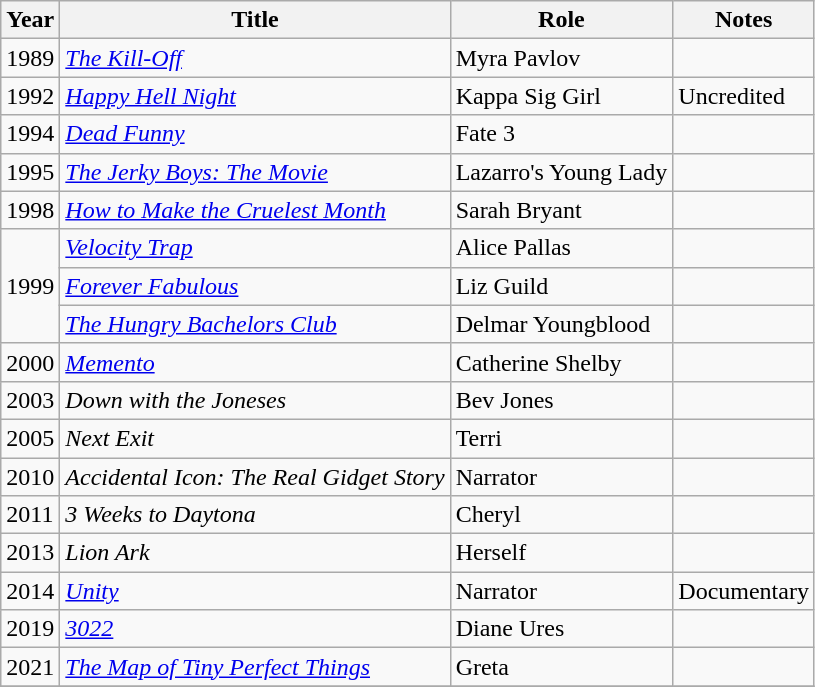<table class="wikitable sortable">
<tr>
<th>Year</th>
<th>Title</th>
<th>Role</th>
<th class="unsortable">Notes</th>
</tr>
<tr>
<td>1989</td>
<td><em><a href='#'>The Kill-Off</a></em></td>
<td>Myra Pavlov</td>
<td></td>
</tr>
<tr>
<td>1992</td>
<td><em><a href='#'>Happy Hell Night</a></em></td>
<td>Kappa Sig Girl</td>
<td>Uncredited</td>
</tr>
<tr>
<td>1994</td>
<td><em><a href='#'>Dead Funny</a></em></td>
<td>Fate 3</td>
<td></td>
</tr>
<tr>
<td>1995</td>
<td><em><a href='#'>The Jerky Boys: The Movie</a></em></td>
<td>Lazarro's Young Lady</td>
<td></td>
</tr>
<tr>
<td>1998</td>
<td><em><a href='#'>How to Make the Cruelest Month</a></em></td>
<td>Sarah Bryant</td>
<td></td>
</tr>
<tr>
<td rowspan=3>1999</td>
<td><em><a href='#'>Velocity Trap</a></em></td>
<td>Alice Pallas</td>
<td></td>
</tr>
<tr>
<td><em><a href='#'>Forever Fabulous</a></em></td>
<td>Liz Guild</td>
<td></td>
</tr>
<tr>
<td><em><a href='#'>The Hungry Bachelors Club</a></em></td>
<td>Delmar Youngblood</td>
<td></td>
</tr>
<tr>
<td>2000</td>
<td><em><a href='#'>Memento</a></em></td>
<td>Catherine Shelby</td>
<td></td>
</tr>
<tr>
<td>2003</td>
<td><em>Down with the Joneses</em></td>
<td>Bev Jones</td>
<td></td>
</tr>
<tr>
<td>2005</td>
<td><em>Next Exit</em></td>
<td>Terri</td>
<td></td>
</tr>
<tr>
<td>2010</td>
<td><em>Accidental Icon: The Real Gidget Story</em></td>
<td>Narrator</td>
<td></td>
</tr>
<tr>
<td>2011</td>
<td><em>3 Weeks to Daytona</em></td>
<td>Cheryl</td>
<td></td>
</tr>
<tr>
<td>2013</td>
<td><em>Lion Ark</em></td>
<td>Herself</td>
<td></td>
</tr>
<tr>
<td>2014</td>
<td><em><a href='#'>Unity</a></em></td>
<td>Narrator</td>
<td>Documentary</td>
</tr>
<tr>
<td>2019</td>
<td><em><a href='#'>3022</a></em></td>
<td>Diane Ures</td>
<td></td>
</tr>
<tr>
<td>2021</td>
<td><em><a href='#'>The Map of Tiny Perfect Things</a></em></td>
<td>Greta</td>
<td></td>
</tr>
<tr>
</tr>
</table>
